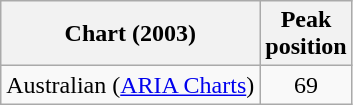<table class="wikitable">
<tr>
<th>Chart (2003)</th>
<th>Peak<br>position</th>
</tr>
<tr>
<td>Australian (<a href='#'>ARIA Charts</a>)</td>
<td align="center">69</td>
</tr>
</table>
